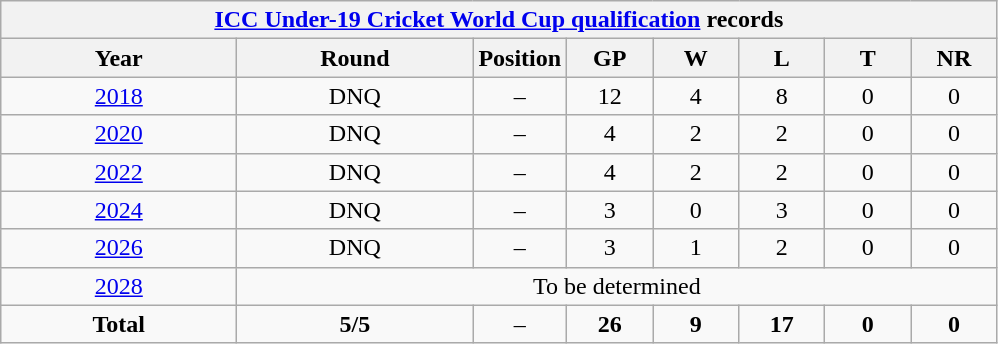<table class="wikitable" style="text-align: center; width=900px;">
<tr>
<th colspan=9><a href='#'>ICC Under-19 Cricket World Cup qualification</a> records</th>
</tr>
<tr>
<th width=150>Year</th>
<th width=150>Round</th>
<th width=50>Position</th>
<th width=50>GP</th>
<th width=50>W</th>
<th width=50>L</th>
<th width=50>T</th>
<th width=50>NR</th>
</tr>
<tr>
<td> <a href='#'>2018</a></td>
<td>DNQ</td>
<td>–</td>
<td>12</td>
<td>4</td>
<td>8</td>
<td>0</td>
<td>0</td>
</tr>
<tr>
<td> <a href='#'>2020</a></td>
<td>DNQ</td>
<td>–</td>
<td>4</td>
<td>2</td>
<td>2</td>
<td>0</td>
<td>0</td>
</tr>
<tr>
<td> <a href='#'>2022</a></td>
<td>DNQ</td>
<td>–</td>
<td>4</td>
<td>2</td>
<td>2</td>
<td>0</td>
<td>0</td>
</tr>
<tr>
<td> <a href='#'>2024</a></td>
<td>DNQ</td>
<td>–</td>
<td>3</td>
<td>0</td>
<td>3</td>
<td>0</td>
<td>0</td>
</tr>
<tr>
<td> <a href='#'>2026</a></td>
<td>DNQ</td>
<td>–</td>
<td>3</td>
<td>1</td>
<td>2</td>
<td>0</td>
<td>0</td>
</tr>
<tr>
<td> <a href='#'>2028</a></td>
<td rowspan=1 colspan=8>To be determined</td>
</tr>
<tr>
<td><strong>Total</strong></td>
<td><strong>5/5</strong></td>
<td>–</td>
<td><strong>26</strong></td>
<td><strong>9</strong></td>
<td><strong>17</strong></td>
<td><strong>0</strong></td>
<td><strong>0</strong></td>
</tr>
</table>
